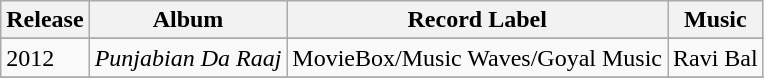<table class="wikitable">
<tr>
<th>Release</th>
<th>Album</th>
<th>Record Label</th>
<th>Music</th>
</tr>
<tr>
</tr>
<tr>
<td>2012</td>
<td><em>Punjabian Da Raaj</em></td>
<td>MovieBox/Music Waves/Goyal Music</td>
<td>Ravi Bal</td>
</tr>
<tr>
</tr>
</table>
